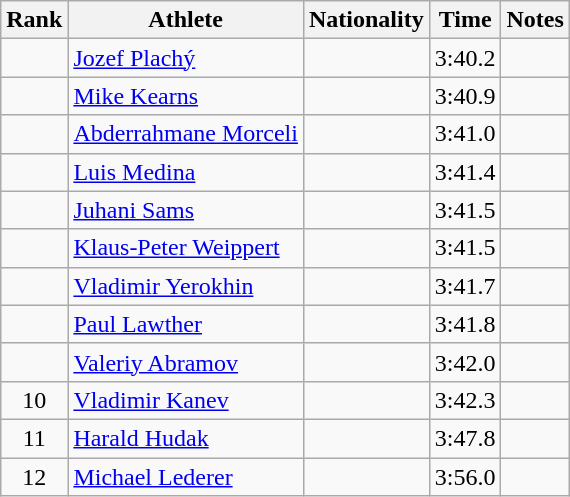<table class="wikitable sortable" style="text-align:center">
<tr>
<th>Rank</th>
<th>Athlete</th>
<th>Nationality</th>
<th>Time</th>
<th>Notes</th>
</tr>
<tr>
<td></td>
<td align=left><a href='#'>Jozef Plachý</a></td>
<td align=left></td>
<td>3:40.2</td>
<td></td>
</tr>
<tr>
<td></td>
<td align=left><a href='#'>Mike Kearns</a></td>
<td align=left></td>
<td>3:40.9</td>
<td></td>
</tr>
<tr>
<td></td>
<td align=left><a href='#'>Abderrahmane Morceli</a></td>
<td align=left></td>
<td>3:41.0</td>
<td></td>
</tr>
<tr>
<td></td>
<td align=left><a href='#'>Luis Medina</a></td>
<td align=left></td>
<td>3:41.4</td>
<td></td>
</tr>
<tr>
<td></td>
<td align=left><a href='#'>Juhani Sams</a></td>
<td align=left></td>
<td>3:41.5</td>
<td></td>
</tr>
<tr>
<td></td>
<td align=left><a href='#'>Klaus-Peter Weippert</a></td>
<td align=left></td>
<td>3:41.5</td>
<td></td>
</tr>
<tr>
<td></td>
<td align=left><a href='#'>Vladimir Yerokhin</a></td>
<td align=left></td>
<td>3:41.7</td>
<td></td>
</tr>
<tr>
<td></td>
<td align=left><a href='#'>Paul Lawther</a></td>
<td align=left></td>
<td>3:41.8</td>
<td></td>
</tr>
<tr>
<td></td>
<td align=left><a href='#'>Valeriy Abramov</a></td>
<td align=left></td>
<td>3:42.0</td>
<td></td>
</tr>
<tr>
<td>10</td>
<td align=left><a href='#'>Vladimir Kanev</a></td>
<td align=left></td>
<td>3:42.3</td>
<td></td>
</tr>
<tr>
<td>11</td>
<td align=left><a href='#'>Harald Hudak</a></td>
<td align=left></td>
<td>3:47.8</td>
<td></td>
</tr>
<tr>
<td>12</td>
<td align=left><a href='#'>Michael Lederer</a></td>
<td align=left></td>
<td>3:56.0</td>
<td></td>
</tr>
</table>
